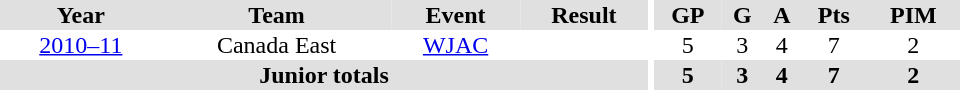<table border="0" cellpadding="1" cellspacing="0" ID="Table3" style="text-align:center; width:40em;">
<tr bgcolor="#e0e0e0">
<th>Year</th>
<th>Team</th>
<th>Event</th>
<th>Result</th>
<th rowspan="99" bgcolor="#ffffff"></th>
<th>GP</th>
<th>G</th>
<th>A</th>
<th>Pts</th>
<th>PIM</th>
</tr>
<tr>
<td><a href='#'>2010–11</a></td>
<td>Canada East</td>
<td><a href='#'>WJAC</a></td>
<td></td>
<td>5</td>
<td>3</td>
<td>4</td>
<td>7</td>
<td>2</td>
</tr>
<tr bgcolor="#e0e0e0">
<th colspan="4">Junior totals</th>
<th>5</th>
<th>3</th>
<th>4</th>
<th>7</th>
<th>2</th>
</tr>
</table>
